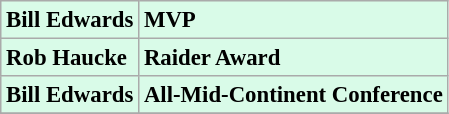<table class="wikitable" style="background:#d9fbe8; font-size:95%;">
<tr>
<td><strong>Bill Edwards</strong></td>
<td><strong>MVP</strong></td>
</tr>
<tr>
<td><strong>Rob Haucke</strong></td>
<td><strong>Raider Award</strong></td>
</tr>
<tr>
<td><strong>Bill Edwards</strong></td>
<td><strong>All-Mid-Continent Conference</strong></td>
</tr>
<tr>
</tr>
</table>
